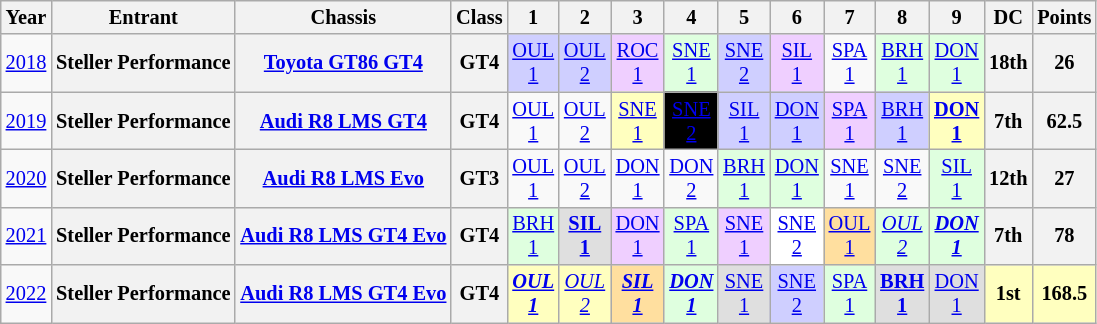<table class="wikitable" style="text-align:center; font-size:85%">
<tr>
<th>Year</th>
<th>Entrant</th>
<th>Chassis</th>
<th>Class</th>
<th>1</th>
<th>2</th>
<th>3</th>
<th>4</th>
<th>5</th>
<th>6</th>
<th>7</th>
<th>8</th>
<th>9</th>
<th>DC</th>
<th>Points</th>
</tr>
<tr>
<td><a href='#'>2018</a></td>
<th nowrap>Steller Performance</th>
<th nowrap><a href='#'>Toyota GT86 GT4</a></th>
<th>GT4</th>
<td style="background:#CFCFFF;"><a href='#'>OUL<br>1</a><br></td>
<td style="background:#CFCFFF;"><a href='#'>OUL<br>2</a><br></td>
<td style="background:#EFCFFF;"><a href='#'>ROC<br>1</a><br></td>
<td style="background:#DFFFDF;"><a href='#'>SNE<br>1</a><br></td>
<td style="background:#CFCFFF;"><a href='#'>SNE<br>2</a><br></td>
<td style="background:#EFCFFF;"><a href='#'>SIL<br>1</a><br></td>
<td><a href='#'>SPA<br>1</a></td>
<td style="background:#DFFFDF;"><a href='#'>BRH<br>1</a><br></td>
<td style="background:#DFFFDF;"><a href='#'>DON<br>1</a><br></td>
<th>18th</th>
<th>26</th>
</tr>
<tr>
<td><a href='#'>2019</a></td>
<th nowrap>Steller Performance</th>
<th nowrap><a href='#'>Audi R8 LMS GT4</a></th>
<th>GT4</th>
<td><a href='#'>OUL<br>1</a></td>
<td><a href='#'>OUL<br>2</a></td>
<td style="background:#FFFFBF;"><a href='#'>SNE<br>1</a><br></td>
<td style="background:#000000; color:white"><a href='#'><span>SNE<br>2</span></a><br></td>
<td style="background:#CFCFFF;"><a href='#'>SIL<br>1</a><br></td>
<td style="background:#CFCFFF;"><a href='#'>DON<br>1</a><br></td>
<td style="background:#EFCFFF;"><a href='#'>SPA<br>1</a><br></td>
<td style="background:#CFCFFF;"><a href='#'>BRH<br>1</a><br></td>
<td style="background:#FFFFBF;"><strong><a href='#'>DON<br>1</a></strong><br></td>
<th>7th</th>
<th>62.5</th>
</tr>
<tr>
<td><a href='#'>2020</a></td>
<th nowrap>Steller Performance</th>
<th nowrap><a href='#'>Audi R8 LMS Evo</a></th>
<th>GT3</th>
<td><a href='#'>OUL<br>1</a></td>
<td><a href='#'>OUL<br>2</a></td>
<td><a href='#'>DON<br>1</a></td>
<td><a href='#'>DON<br>2</a></td>
<td style="background:#DFFFDF;"><a href='#'>BRH<br>1</a><br></td>
<td style="background:#DFFFDF;"><a href='#'>DON<br>1</a><br></td>
<td><a href='#'>SNE<br>1</a></td>
<td><a href='#'>SNE<br>2</a></td>
<td style="background:#DFFFDF;"><a href='#'>SIL<br>1</a><br></td>
<th>12th</th>
<th>27</th>
</tr>
<tr>
<td><a href='#'>2021</a></td>
<th nowrap>Steller Performance</th>
<th nowrap><a href='#'>Audi R8 LMS GT4 Evo</a></th>
<th>GT4</th>
<td style="background:#DFFFDF;"><a href='#'>BRH<br>1</a><br></td>
<td style="background:#DFDFDF;"><strong><a href='#'>SIL<br>1</a></strong><br></td>
<td style="background:#EFCFFF;"><a href='#'>DON<br>1</a><br></td>
<td style="background:#DFFFDF;"><a href='#'>SPA<br>1</a><br></td>
<td style="background:#EFCFFF;"><a href='#'>SNE<br>1</a><br></td>
<td style="background:#FFFFFF;"><a href='#'>SNE<br>2</a><br></td>
<td style="background:#FFDF9F;"><a href='#'>OUL<br>1</a><br></td>
<td style="background:#DFFFDF;"><em><a href='#'>OUL<br>2</a></em><br></td>
<td style="background:#DFFFDF;"><strong><em><a href='#'>DON<br>1</a></em></strong><br></td>
<th>7th</th>
<th>78</th>
</tr>
<tr>
<td><a href='#'>2022</a></td>
<th nowrap>Steller Performance</th>
<th nowrap><a href='#'>Audi R8 LMS GT4 Evo</a></th>
<th>GT4</th>
<td style="background:#FFFFBF;"><strong><em><a href='#'>OUL<br>1</a></em></strong><br></td>
<td style="background:#FFFFBF;"><em><a href='#'>OUL<br>2</a></em><br></td>
<td style="background:#FFDF9F;"><strong><em><a href='#'>SIL<br>1</a></em></strong><br></td>
<td style="background:#DFFFDF;"><strong><em><a href='#'>DON<br>1</a></em></strong><br></td>
<td style="background:#DFDFDF;"><a href='#'>SNE<br>1</a><br></td>
<td style="background:#CFCFFF;"><a href='#'>SNE<br>2</a><br></td>
<td style="background:#DFFFDF;"><a href='#'>SPA<br>1</a><br></td>
<td style="background:#DFDFDF;"><strong><a href='#'>BRH<br>1</a></strong><br></td>
<td style="background:#DFDFDF;"><a href='#'>DON<br>1</a><br></td>
<th style="background:#FFFFBF;">1st</th>
<th style="background:#FFFFBF;">168.5</th>
</tr>
</table>
